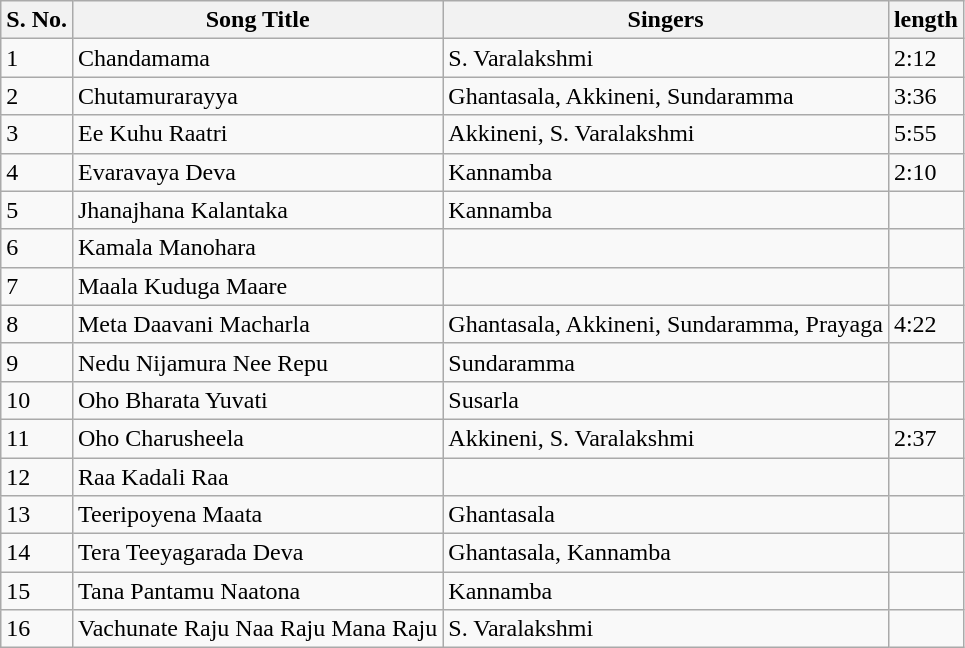<table class="wikitable">
<tr>
<th>S. No.</th>
<th>Song Title</th>
<th>Singers</th>
<th>length</th>
</tr>
<tr>
<td>1</td>
<td>Chandamama</td>
<td>S. Varalakshmi</td>
<td>2:12</td>
</tr>
<tr>
<td>2</td>
<td>Chutamurarayya</td>
<td>Ghantasala, Akkineni, Sundaramma</td>
<td>3:36</td>
</tr>
<tr>
<td>3</td>
<td>Ee Kuhu Raatri</td>
<td>Akkineni, S. Varalakshmi</td>
<td>5:55</td>
</tr>
<tr>
<td>4</td>
<td>Evaravaya Deva</td>
<td>Kannamba</td>
<td>2:10</td>
</tr>
<tr>
<td>5</td>
<td>Jhanajhana Kalantaka</td>
<td>Kannamba</td>
<td></td>
</tr>
<tr>
<td>6</td>
<td>Kamala Manohara</td>
<td></td>
<td></td>
</tr>
<tr>
<td>7</td>
<td>Maala Kuduga Maare</td>
<td></td>
<td></td>
</tr>
<tr>
<td>8</td>
<td>Meta Daavani Macharla</td>
<td>Ghantasala, Akkineni, Sundaramma, Prayaga</td>
<td>4:22</td>
</tr>
<tr>
<td>9</td>
<td>Nedu Nijamura Nee Repu</td>
<td>Sundaramma</td>
<td></td>
</tr>
<tr>
<td>10</td>
<td>Oho Bharata Yuvati</td>
<td>Susarla</td>
<td></td>
</tr>
<tr>
<td>11</td>
<td>Oho Charusheela</td>
<td>Akkineni, S. Varalakshmi</td>
<td>2:37</td>
</tr>
<tr>
<td>12</td>
<td>Raa Kadali Raa</td>
<td></td>
<td></td>
</tr>
<tr>
<td>13</td>
<td>Teeripoyena Maata</td>
<td>Ghantasala</td>
<td></td>
</tr>
<tr>
<td>14</td>
<td>Tera Teeyagarada Deva</td>
<td>Ghantasala, Kannamba</td>
<td></td>
</tr>
<tr>
<td>15</td>
<td>Tana Pantamu Naatona</td>
<td>Kannamba</td>
<td></td>
</tr>
<tr>
<td>16</td>
<td>Vachunate Raju Naa Raju Mana Raju</td>
<td>S. Varalakshmi</td>
<td></td>
</tr>
</table>
